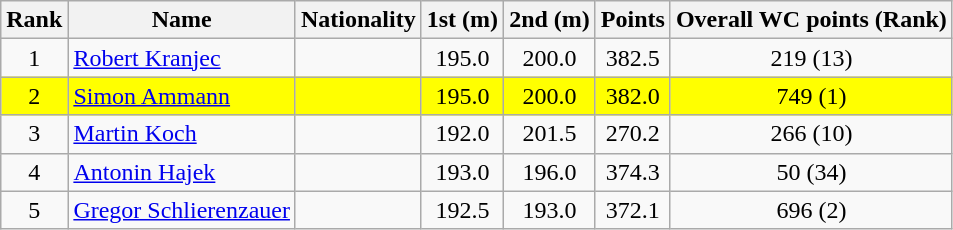<table class="wikitable">
<tr>
<th align=Center>Rank</th>
<th>Name</th>
<th>Nationality</th>
<th align=Center>1st (m)</th>
<th>2nd (m)</th>
<th>Points</th>
<th>Overall WC points (Rank)</th>
</tr>
<tr>
<td align=center>1</td>
<td align=left><a href='#'>Robert Kranjec</a></td>
<td align=left></td>
<td align=center>195.0</td>
<td align=center>200.0</td>
<td align=center>382.5</td>
<td align=center>219 (13)</td>
</tr>
<tr style="background:#FFFF00;">
<td align=center>2</td>
<td align=left><a href='#'>Simon Ammann</a></td>
<td align=left></td>
<td align=center>195.0</td>
<td align=center>200.0</td>
<td align=center>382.0</td>
<td align=center>749 (1)</td>
</tr>
<tr>
<td align=center>3</td>
<td align=left><a href='#'>Martin Koch</a></td>
<td align=left></td>
<td align=center>192.0</td>
<td align=center>201.5</td>
<td align=center>270.2</td>
<td align=center>266 (10)</td>
</tr>
<tr>
<td align=center>4</td>
<td align=left><a href='#'>Antonin Hajek</a></td>
<td align=left></td>
<td align=center>193.0</td>
<td align=center>196.0</td>
<td align=center>374.3</td>
<td align=center>50 (34)</td>
</tr>
<tr>
<td align=center>5</td>
<td align=left><a href='#'>Gregor Schlierenzauer</a></td>
<td align=left></td>
<td align=center>192.5</td>
<td align=center>193.0</td>
<td align=center>372.1</td>
<td align=center>696 (2)</td>
</tr>
</table>
